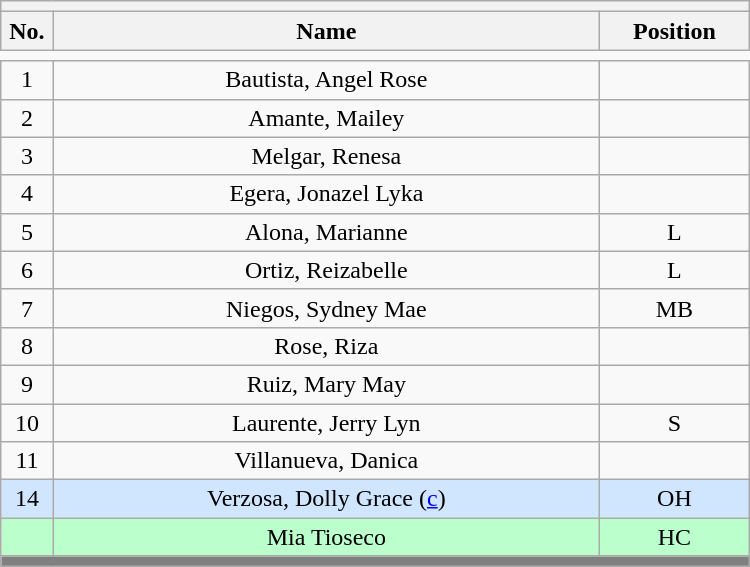<table class='wikitable mw-collapsible mw-collapsed' style='text-align: center; width: 500px; border: none;'>
<tr>
<th style='text-align: left;' colspan=3></th>
</tr>
<tr>
<th style='width: 7%;'>No.</th>
<th>Name</th>
<th style='width: 20%;'>Position</th>
</tr>
<tr>
<td style='border: none;'></td>
</tr>
<tr>
<td>1</td>
<td>Bautista, Angel Rose</td>
<td></td>
</tr>
<tr>
<td>2</td>
<td>Amante, Mailey</td>
<td></td>
</tr>
<tr>
<td>3</td>
<td>Melgar, Renesa</td>
<td></td>
</tr>
<tr>
<td>4</td>
<td>Egera, Jonazel Lyka</td>
<td></td>
</tr>
<tr>
<td>5</td>
<td>Alona, Marianne</td>
<td>L</td>
</tr>
<tr>
<td>6</td>
<td>Ortiz, Reizabelle</td>
<td>L</td>
</tr>
<tr>
<td>7</td>
<td>Niegos, Sydney Mae</td>
<td>MB</td>
</tr>
<tr>
<td>8</td>
<td>Rose, Riza</td>
<td></td>
</tr>
<tr>
<td>9</td>
<td>Ruiz, Mary May</td>
<td></td>
</tr>
<tr>
<td>10</td>
<td>Laurente, Jerry Lyn</td>
<td>S</td>
</tr>
<tr>
<td>11</td>
<td>Villanueva, Danica</td>
<td></td>
</tr>
<tr bgcolor=#D0E6FF>
<td>14</td>
<td>Verzosa, Dolly Grace (<a href='#'>c</a>)</td>
<td>OH</td>
</tr>
<tr bgcolor=#BBFFCC>
<td></td>
<td>Mia Tioseco</td>
<td>HC</td>
</tr>
<tr>
<th style='background: grey;' colspan=3></th>
</tr>
</table>
